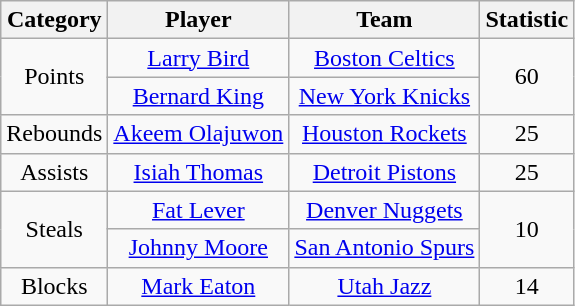<table class="wikitable" style="text-align:center;">
<tr>
<th>Category</th>
<th>Player</th>
<th>Team</th>
<th>Statistic</th>
</tr>
<tr>
<td rowspan=2>Points</td>
<td><a href='#'>Larry Bird</a></td>
<td><a href='#'>Boston Celtics</a></td>
<td rowspan=2>60</td>
</tr>
<tr>
<td><a href='#'>Bernard King</a></td>
<td><a href='#'>New York Knicks</a></td>
</tr>
<tr>
<td>Rebounds</td>
<td><a href='#'>Akeem Olajuwon</a></td>
<td><a href='#'>Houston Rockets</a></td>
<td>25</td>
</tr>
<tr>
<td>Assists</td>
<td><a href='#'>Isiah Thomas</a></td>
<td><a href='#'>Detroit Pistons</a></td>
<td>25</td>
</tr>
<tr>
<td rowspan=2>Steals</td>
<td><a href='#'>Fat Lever</a></td>
<td><a href='#'>Denver Nuggets</a></td>
<td rowspan="2">10</td>
</tr>
<tr>
<td><a href='#'>Johnny Moore</a></td>
<td><a href='#'>San Antonio Spurs</a></td>
</tr>
<tr>
<td>Blocks</td>
<td><a href='#'>Mark Eaton</a></td>
<td><a href='#'>Utah Jazz</a></td>
<td>14</td>
</tr>
</table>
